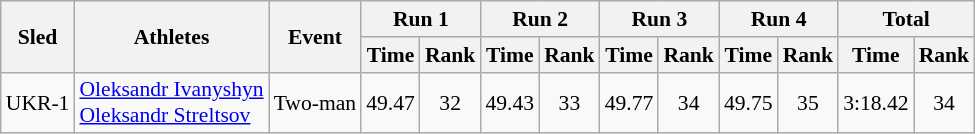<table class="wikitable" border="1" style="font-size:90%">
<tr>
<th rowspan="2">Sled</th>
<th rowspan="2">Athletes</th>
<th rowspan="2">Event</th>
<th colspan="2">Run 1</th>
<th colspan="2">Run 2</th>
<th colspan="2">Run 3</th>
<th colspan="2">Run 4</th>
<th colspan="2">Total</th>
</tr>
<tr>
<th>Time</th>
<th>Rank</th>
<th>Time</th>
<th>Rank</th>
<th>Time</th>
<th>Rank</th>
<th>Time</th>
<th>Rank</th>
<th>Time</th>
<th>Rank</th>
</tr>
<tr>
<td align="center">UKR-1</td>
<td><a href='#'>Oleksandr Ivanyshyn</a><br><a href='#'>Oleksandr Streltsov</a></td>
<td>Two-man</td>
<td align="center">49.47</td>
<td align="center">32</td>
<td align="center">49.43</td>
<td align="center">33</td>
<td align="center">49.77</td>
<td align="center">34</td>
<td align="center">49.75</td>
<td align="center">35</td>
<td align="center">3:18.42</td>
<td align="center">34</td>
</tr>
</table>
